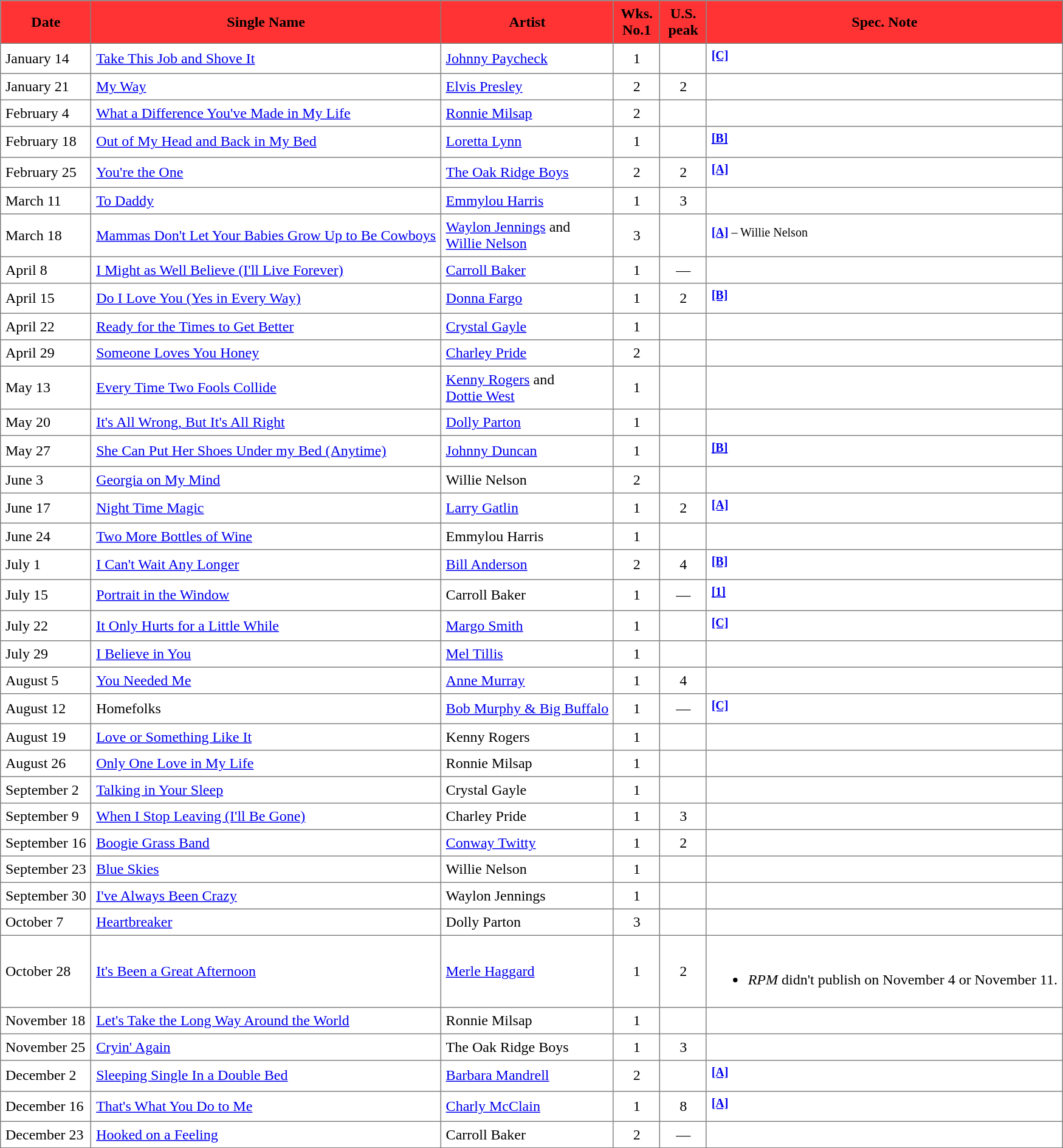<table border="1" cellpadding="5" cellspacing="1" style="border-collapse: collapse">
<tr style="background:#FF3333">
<th>Date</th>
<th>Single Name</th>
<th>Artist</th>
<th width="40">Wks. No.1</th>
<th width="40">U.S. peak</th>
<th>Spec. Note</th>
</tr>
<tr>
<td>January 14</td>
<td><a href='#'>Take This Job and Shove It</a></td>
<td><a href='#'>Johnny Paycheck</a></td>
<td align="center">1</td>
<td></td>
<td><sup><a href='#'><strong>[C]</strong></a></sup></td>
</tr>
<tr>
<td>January 21</td>
<td><a href='#'>My Way</a></td>
<td><a href='#'>Elvis Presley</a></td>
<td align="center">2</td>
<td align="center">2</td>
<td></td>
</tr>
<tr>
<td>February 4</td>
<td><a href='#'>What a Difference You've Made in My Life</a></td>
<td><a href='#'>Ronnie Milsap</a></td>
<td align="center">2</td>
<td></td>
<td></td>
</tr>
<tr>
<td>February 18</td>
<td><a href='#'>Out of My Head and Back in My Bed</a></td>
<td><a href='#'>Loretta Lynn</a></td>
<td align="center">1</td>
<td></td>
<td><sup><a href='#'><strong>[B]</strong></a></sup></td>
</tr>
<tr>
<td>February 25</td>
<td><a href='#'>You're the One</a></td>
<td><a href='#'>The Oak Ridge Boys</a></td>
<td align="center">2</td>
<td align="center">2</td>
<td><sup><a href='#'><strong>[A]</strong></a></sup></td>
</tr>
<tr>
<td>March 11</td>
<td><a href='#'>To Daddy</a></td>
<td><a href='#'>Emmylou Harris</a></td>
<td align="center">1</td>
<td align="center">3</td>
<td></td>
</tr>
<tr>
<td>March 18</td>
<td><a href='#'>Mammas Don't Let Your Babies Grow Up to Be Cowboys</a></td>
<td><a href='#'>Waylon Jennings</a> and<br><a href='#'>Willie Nelson</a></td>
<td align="center">3</td>
<td></td>
<td><sup><a href='#'><strong>[A]</strong></a> – Willie Nelson</sup></td>
</tr>
<tr>
<td>April 8</td>
<td><a href='#'>I Might as Well Believe (I'll Live Forever)</a></td>
<td><a href='#'>Carroll Baker</a></td>
<td align="center">1</td>
<td align="center">—</td>
<td></td>
</tr>
<tr>
<td>April 15</td>
<td><a href='#'>Do I Love You (Yes in Every Way)</a></td>
<td><a href='#'>Donna Fargo</a></td>
<td align="center">1</td>
<td align="center">2</td>
<td><sup><a href='#'><strong>[B]</strong></a></sup></td>
</tr>
<tr>
<td>April 22</td>
<td><a href='#'>Ready for the Times to Get Better</a></td>
<td><a href='#'>Crystal Gayle</a></td>
<td align="center">1</td>
<td></td>
<td></td>
</tr>
<tr>
<td>April 29</td>
<td><a href='#'>Someone Loves You Honey</a></td>
<td><a href='#'>Charley Pride</a></td>
<td align="center">2</td>
<td></td>
<td></td>
</tr>
<tr>
<td>May 13</td>
<td><a href='#'>Every Time Two Fools Collide</a></td>
<td><a href='#'>Kenny Rogers</a> and<br><a href='#'>Dottie West</a></td>
<td align="center">1</td>
<td></td>
<td></td>
</tr>
<tr>
<td>May 20</td>
<td><a href='#'>It's All Wrong, But It's All Right</a></td>
<td><a href='#'>Dolly Parton</a></td>
<td align="center">1</td>
<td></td>
<td></td>
</tr>
<tr>
<td>May 27</td>
<td><a href='#'>She Can Put Her Shoes Under my Bed (Anytime)</a></td>
<td><a href='#'>Johnny Duncan</a></td>
<td align="center">1</td>
<td></td>
<td><sup><a href='#'><strong>[B]</strong></a></sup></td>
</tr>
<tr>
<td>June 3</td>
<td><a href='#'>Georgia on My Mind</a></td>
<td>Willie Nelson</td>
<td align="center">2</td>
<td></td>
<td></td>
</tr>
<tr>
<td>June 17</td>
<td><a href='#'>Night Time Magic</a></td>
<td><a href='#'>Larry Gatlin</a></td>
<td align="center">1</td>
<td align="center">2</td>
<td><sup><a href='#'><strong>[A]</strong></a></sup></td>
</tr>
<tr>
<td>June 24</td>
<td><a href='#'>Two More Bottles of Wine</a></td>
<td>Emmylou Harris</td>
<td align="center">1</td>
<td></td>
<td></td>
</tr>
<tr>
<td>July 1</td>
<td><a href='#'>I Can't Wait Any Longer</a></td>
<td><a href='#'>Bill Anderson</a></td>
<td align="center">2</td>
<td align="center">4</td>
<td><sup><a href='#'><strong>[B]</strong></a></sup></td>
</tr>
<tr>
<td>July 15</td>
<td><a href='#'>Portrait in the Window</a></td>
<td>Carroll Baker</td>
<td align="center">1</td>
<td align="center">—</td>
<td><sup><a href='#'><strong>[1]</strong></a></sup></td>
</tr>
<tr>
<td>July 22</td>
<td><a href='#'>It Only Hurts for a Little While</a></td>
<td><a href='#'>Margo Smith</a></td>
<td align="center">1</td>
<td></td>
<td><sup><a href='#'><strong>[C]</strong></a></sup></td>
</tr>
<tr>
<td>July 29</td>
<td><a href='#'>I Believe in You</a></td>
<td><a href='#'>Mel Tillis</a></td>
<td align="center">1</td>
<td></td>
<td></td>
</tr>
<tr>
<td>August 5</td>
<td><a href='#'>You Needed Me</a></td>
<td><a href='#'>Anne Murray</a></td>
<td align="center">1</td>
<td align="center">4</td>
<td></td>
</tr>
<tr>
<td>August 12</td>
<td>Homefolks</td>
<td><a href='#'>Bob Murphy & Big Buffalo</a></td>
<td align="center">1</td>
<td align="center">—</td>
<td><sup><a href='#'><strong>[C]</strong></a></sup></td>
</tr>
<tr>
<td>August 19</td>
<td><a href='#'>Love or Something Like It</a></td>
<td>Kenny Rogers</td>
<td align="center">1</td>
<td></td>
<td></td>
</tr>
<tr>
<td>August 26</td>
<td><a href='#'>Only One Love in My Life</a></td>
<td>Ronnie Milsap</td>
<td align="center">1</td>
<td></td>
<td></td>
</tr>
<tr>
<td>September 2</td>
<td><a href='#'>Talking in Your Sleep</a></td>
<td>Crystal Gayle</td>
<td align="center">1</td>
<td></td>
<td></td>
</tr>
<tr>
<td>September 9</td>
<td><a href='#'>When I Stop Leaving (I'll Be Gone)</a></td>
<td>Charley Pride</td>
<td align="center">1</td>
<td align="center">3</td>
<td></td>
</tr>
<tr>
<td>September 16</td>
<td><a href='#'>Boogie Grass Band</a></td>
<td><a href='#'>Conway Twitty</a></td>
<td align="center">1</td>
<td align="center">2</td>
<td></td>
</tr>
<tr>
<td>September 23</td>
<td><a href='#'>Blue Skies</a></td>
<td>Willie Nelson</td>
<td align="center">1</td>
<td></td>
<td></td>
</tr>
<tr>
<td>September 30</td>
<td><a href='#'>I've Always Been Crazy</a></td>
<td>Waylon Jennings</td>
<td align="center">1</td>
<td></td>
<td></td>
</tr>
<tr>
<td>October 7</td>
<td><a href='#'>Heartbreaker</a></td>
<td>Dolly Parton</td>
<td align="center">3</td>
<td></td>
<td></td>
</tr>
<tr>
<td>October 28</td>
<td><a href='#'>It's Been a Great Afternoon</a></td>
<td><a href='#'>Merle Haggard</a></td>
<td align="center">1</td>
<td align="center">2</td>
<td><br><ul><li><em>RPM</em> didn't publish on November 4 or November 11.</li></ul></td>
</tr>
<tr>
<td>November 18</td>
<td><a href='#'>Let's Take the Long Way Around the World</a></td>
<td>Ronnie Milsap</td>
<td align="center">1</td>
<td></td>
<td></td>
</tr>
<tr>
<td>November 25</td>
<td><a href='#'>Cryin' Again</a></td>
<td>The Oak Ridge Boys</td>
<td align="center">1</td>
<td align="center">3</td>
<td></td>
</tr>
<tr>
<td>December 2</td>
<td><a href='#'>Sleeping Single In a Double Bed</a></td>
<td><a href='#'>Barbara Mandrell</a></td>
<td align="center">2</td>
<td></td>
<td><sup><a href='#'><strong>[A]</strong></a></sup></td>
</tr>
<tr>
<td>December 16</td>
<td><a href='#'>That's What You Do to Me</a></td>
<td><a href='#'>Charly McClain</a></td>
<td align="center">1</td>
<td align="center">8</td>
<td><sup><a href='#'><strong>[A]</strong></a></sup></td>
</tr>
<tr>
<td>December 23</td>
<td><a href='#'>Hooked on a Feeling</a></td>
<td>Carroll Baker</td>
<td align="center">2</td>
<td align="center">—</td>
<td></td>
</tr>
</table>
